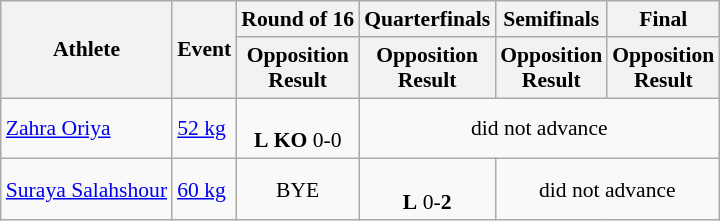<table class="wikitable" border="1" style="font-size:90%">
<tr>
<th rowspan=2>Athlete</th>
<th rowspan=2>Event</th>
<th>Round of 16</th>
<th>Quarterfinals</th>
<th>Semifinals</th>
<th>Final</th>
</tr>
<tr>
<th>Opposition<br>Result</th>
<th>Opposition<br>Result</th>
<th>Opposition<br>Result</th>
<th>Opposition<br>Result</th>
</tr>
<tr>
<td><a href='#'>Zahra Oriya</a></td>
<td><a href='#'>52 kg</a></td>
<td align=center><br><strong>L</strong> <strong>KO</strong> 0-0</td>
<td align=center colspan="7">did not advance</td>
</tr>
<tr>
<td><a href='#'>Suraya Salahshour</a></td>
<td><a href='#'>60 kg</a></td>
<td align=center>BYE</td>
<td align=center><br><strong>L</strong> 0-<strong>2</strong></td>
<td align=center colspan="7">did not advance</td>
</tr>
</table>
